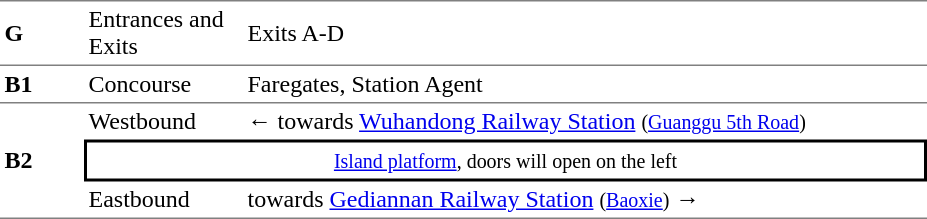<table table border=0 cellspacing=0 cellpadding=3>
<tr>
<td style="border-top:solid 1px gray;border-bottom:solid 0px gray;" width=50><strong>G</strong></td>
<td style="border-top:solid 1px gray;border-bottom:solid 0px gray;" width=100>Entrances and Exits</td>
<td style="border-top:solid 1px gray;border-bottom:solid 0px gray;" width=450>Exits A-D</td>
</tr>
<tr>
<td style="border-top:solid 1px gray;border-bottom:solid 1px gray;" width=50><strong>B1</strong></td>
<td style="border-top:solid 1px gray;border-bottom:solid 1px gray;" width=100>Concourse</td>
<td style="border-top:solid 1px gray;border-bottom:solid 1px gray;" width=450>Faregates, Station Agent</td>
</tr>
<tr>
<td style="border-bottom:solid 1px gray;" rowspan=3><strong>B2</strong></td>
<td>Westbound</td>
<td>←  towards <a href='#'>Wuhandong Railway Station</a> <small>(<a href='#'>Guanggu 5th Road</a>)</small></td>
</tr>
<tr>
<td style="border-right:solid 2px black;border-left:solid 2px black;border-top:solid 2px black;border-bottom:solid 2px black;text-align:center;" colspan=2><small><a href='#'>Island platform</a>, doors will open on the left</small></td>
</tr>
<tr>
<td style="border-bottom:solid 1px gray;">Eastbound</td>
<td style="border-bottom:solid 1px gray;"> towards <a href='#'>Gediannan Railway Station</a> <small>(<a href='#'>Baoxie</a>)</small> →</td>
</tr>
</table>
